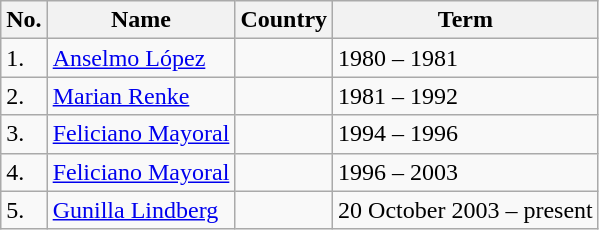<table class="wikitable">
<tr>
<th>No.</th>
<th>Name</th>
<th>Country</th>
<th>Term</th>
</tr>
<tr>
<td>1.</td>
<td><a href='#'>Anselmo López</a></td>
<td></td>
<td>1980 – 1981</td>
</tr>
<tr>
<td>2.</td>
<td><a href='#'>Marian Renke</a></td>
<td></td>
<td>1981 – 1992</td>
</tr>
<tr>
<td>3.</td>
<td><a href='#'>Feliciano Mayoral</a></td>
<td></td>
<td>1994 – 1996</td>
</tr>
<tr>
<td>4.</td>
<td><a href='#'>Feliciano Mayoral</a></td>
<td></td>
<td>1996 – 2003</td>
</tr>
<tr>
<td>5.</td>
<td><a href='#'>Gunilla Lindberg</a></td>
<td></td>
<td>20 October 2003 – present</td>
</tr>
</table>
